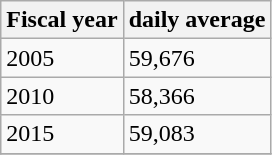<table class="wikitable">
<tr>
<th>Fiscal year</th>
<th>daily average</th>
</tr>
<tr>
<td>2005</td>
<td>59,676</td>
</tr>
<tr>
<td>2010</td>
<td>58,366</td>
</tr>
<tr>
<td>2015</td>
<td>59,083</td>
</tr>
<tr>
</tr>
</table>
